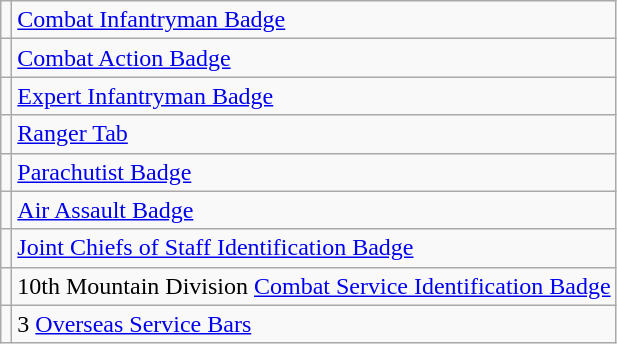<table class="wikitable">
<tr>
<td></td>
<td><a href='#'>Combat Infantryman Badge</a></td>
</tr>
<tr>
<td></td>
<td><a href='#'>Combat Action Badge</a></td>
</tr>
<tr>
<td></td>
<td><a href='#'>Expert Infantryman Badge</a></td>
</tr>
<tr>
<td></td>
<td><a href='#'>Ranger Tab</a></td>
</tr>
<tr>
<td></td>
<td><a href='#'>Parachutist Badge</a></td>
</tr>
<tr>
<td></td>
<td><a href='#'>Air Assault Badge</a></td>
</tr>
<tr>
<td></td>
<td><a href='#'>Joint Chiefs of Staff Identification Badge</a></td>
</tr>
<tr>
<td></td>
<td>10th Mountain Division <a href='#'>Combat Service Identification Badge</a></td>
</tr>
<tr>
<td></td>
<td>3 <a href='#'>Overseas Service Bars</a></td>
</tr>
</table>
